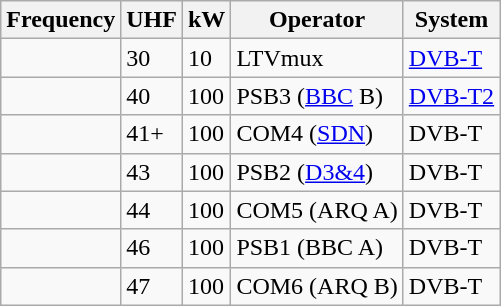<table class="wikitable sortable">
<tr>
<th>Frequency</th>
<th>UHF</th>
<th>kW</th>
<th>Operator</th>
<th>System</th>
</tr>
<tr>
<td></td>
<td>30</td>
<td>10</td>
<td>LTVmux</td>
<td><a href='#'>DVB-T</a></td>
</tr>
<tr>
<td></td>
<td>40</td>
<td>100</td>
<td>PSB3 (<a href='#'>BBC</a> B)</td>
<td><a href='#'>DVB-T2</a></td>
</tr>
<tr>
<td></td>
<td>41+</td>
<td>100</td>
<td>COM4 (<a href='#'>SDN</a>)</td>
<td>DVB-T</td>
</tr>
<tr>
<td></td>
<td>43</td>
<td>100</td>
<td>PSB2 (<a href='#'>D3&4</a>)</td>
<td>DVB-T</td>
</tr>
<tr>
<td></td>
<td>44</td>
<td>100</td>
<td>COM5 (ARQ A)</td>
<td>DVB-T</td>
</tr>
<tr>
<td></td>
<td>46</td>
<td>100</td>
<td>PSB1 (BBC A)</td>
<td>DVB-T</td>
</tr>
<tr>
<td></td>
<td>47</td>
<td>100</td>
<td>COM6 (ARQ B)</td>
<td>DVB-T</td>
</tr>
</table>
